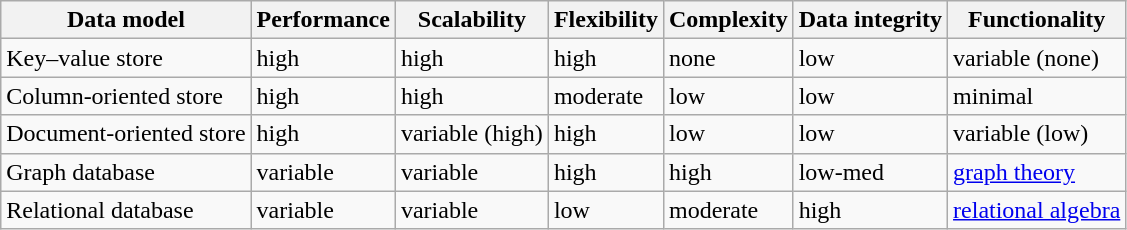<table style="text-align: left;" class="wikitable sortable">
<tr>
<th>Data model</th>
<th>Performance</th>
<th>Scalability</th>
<th>Flexibility</th>
<th>Complexity</th>
<th>Data integrity</th>
<th>Functionality</th>
</tr>
<tr>
<td>Key–value store</td>
<td>high</td>
<td>high</td>
<td>high</td>
<td>none</td>
<td>low</td>
<td>variable (none)</td>
</tr>
<tr>
<td>Column-oriented store</td>
<td>high</td>
<td>high</td>
<td>moderate</td>
<td>low</td>
<td>low</td>
<td>minimal</td>
</tr>
<tr>
<td>Document-oriented store</td>
<td>high</td>
<td>variable (high)</td>
<td>high</td>
<td>low</td>
<td>low</td>
<td>variable (low)</td>
</tr>
<tr>
<td>Graph database</td>
<td>variable</td>
<td>variable</td>
<td>high</td>
<td>high</td>
<td>low-med</td>
<td><a href='#'>graph theory</a></td>
</tr>
<tr>
<td>Relational database</td>
<td>variable</td>
<td>variable</td>
<td>low</td>
<td>moderate</td>
<td>high</td>
<td><a href='#'>relational algebra</a></td>
</tr>
</table>
